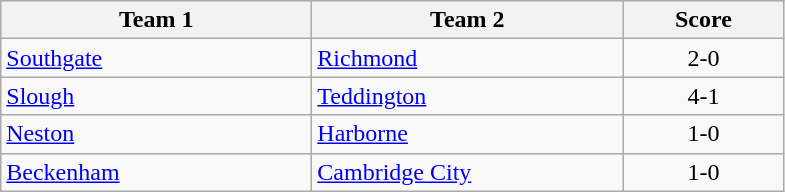<table class="wikitable" style="font-size: 100%">
<tr>
<th width=200>Team 1</th>
<th width=200>Team 2</th>
<th width=100>Score</th>
</tr>
<tr>
<td><a href='#'>Southgate</a></td>
<td><a href='#'>Richmond</a></td>
<td align=center>2-0</td>
</tr>
<tr>
<td><a href='#'>Slough</a></td>
<td><a href='#'>Teddington</a></td>
<td align=center>4-1</td>
</tr>
<tr>
<td><a href='#'>Neston</a></td>
<td><a href='#'>Harborne</a></td>
<td align=center>1-0</td>
</tr>
<tr>
<td><a href='#'>Beckenham</a></td>
<td><a href='#'>Cambridge City</a></td>
<td align=center>1-0</td>
</tr>
</table>
